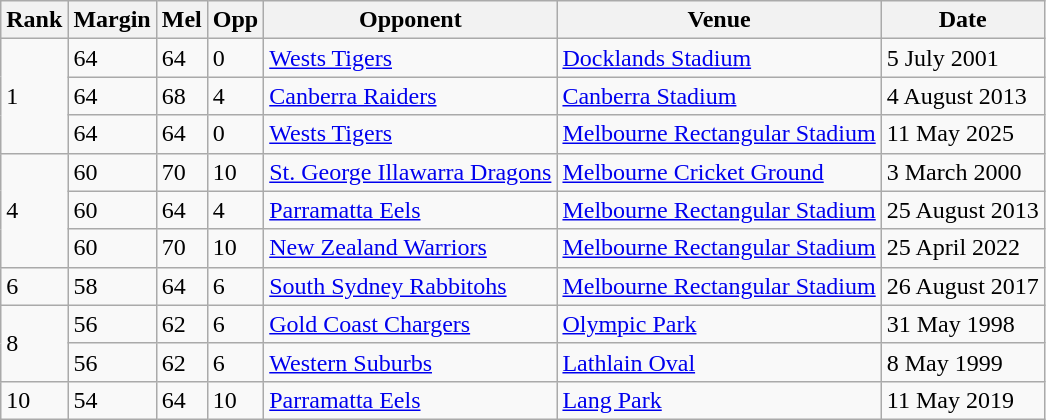<table class="wikitable">
<tr>
<th>Rank</th>
<th>Margin</th>
<th>Mel</th>
<th>Opp</th>
<th>Opponent</th>
<th>Venue</th>
<th>Date</th>
</tr>
<tr>
<td rowspan="3">1</td>
<td>64</td>
<td>64</td>
<td>0</td>
<td><a href='#'>Wests Tigers</a></td>
<td><a href='#'>Docklands Stadium</a></td>
<td>5 July 2001</td>
</tr>
<tr>
<td>64</td>
<td>68</td>
<td>4</td>
<td><a href='#'>Canberra Raiders</a></td>
<td><a href='#'>Canberra Stadium</a></td>
<td>4 August 2013</td>
</tr>
<tr>
<td>64</td>
<td>64</td>
<td>0</td>
<td><a href='#'>Wests Tigers</a></td>
<td><a href='#'>Melbourne Rectangular Stadium</a></td>
<td>11 May 2025</td>
</tr>
<tr>
<td rowspan="3">4</td>
<td>60</td>
<td>70</td>
<td>10</td>
<td><a href='#'>St. George Illawarra Dragons</a></td>
<td><a href='#'>Melbourne Cricket Ground</a></td>
<td>3 March 2000</td>
</tr>
<tr>
<td>60</td>
<td>64</td>
<td>4</td>
<td><a href='#'>Parramatta Eels</a></td>
<td><a href='#'>Melbourne Rectangular Stadium</a></td>
<td>25 August 2013</td>
</tr>
<tr>
<td>60</td>
<td>70</td>
<td>10</td>
<td><a href='#'>New Zealand Warriors</a></td>
<td><a href='#'>Melbourne Rectangular Stadium</a></td>
<td>25 April 2022</td>
</tr>
<tr>
<td>6</td>
<td>58</td>
<td>64</td>
<td>6</td>
<td><a href='#'>South Sydney Rabbitohs</a></td>
<td><a href='#'>Melbourne Rectangular Stadium</a></td>
<td>26 August 2017</td>
</tr>
<tr>
<td rowspan="2">8</td>
<td>56</td>
<td>62</td>
<td>6</td>
<td><a href='#'>Gold Coast Chargers</a></td>
<td><a href='#'>Olympic Park</a></td>
<td>31 May 1998</td>
</tr>
<tr>
<td>56</td>
<td>62</td>
<td>6</td>
<td><a href='#'>Western Suburbs</a></td>
<td><a href='#'>Lathlain Oval</a></td>
<td>8 May 1999</td>
</tr>
<tr>
<td>10</td>
<td>54</td>
<td>64</td>
<td>10</td>
<td><a href='#'>Parramatta Eels</a></td>
<td><a href='#'>Lang Park</a></td>
<td>11 May 2019</td>
</tr>
</table>
